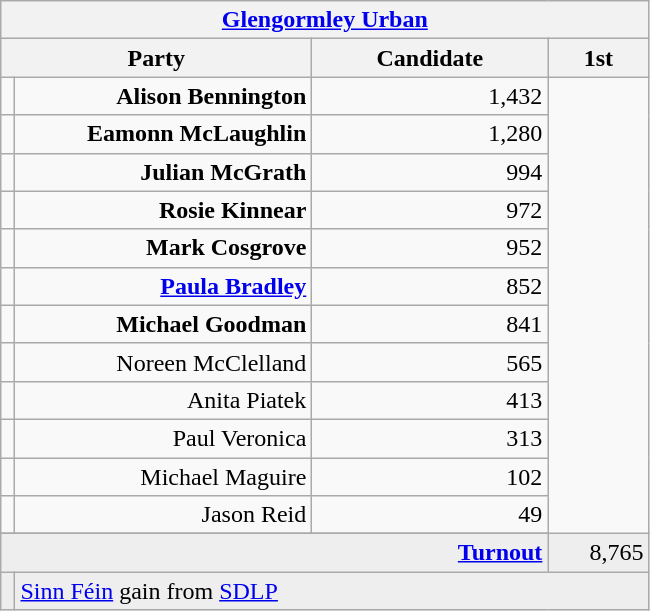<table class="wikitable">
<tr>
<th colspan="4" align="center"><a href='#'>Glengormley Urban</a></th>
</tr>
<tr>
<th colspan="2" align="center" width=200>Party</th>
<th width=150>Candidate</th>
<th width=60>1st </th>
</tr>
<tr>
<td></td>
<td align="right"><strong>Alison Bennington</strong></td>
<td align="right">1,432</td>
</tr>
<tr>
<td></td>
<td align="right"><strong>Eamonn McLaughlin</strong></td>
<td align="right">1,280</td>
</tr>
<tr>
<td></td>
<td align="right"><strong>Julian McGrath</strong></td>
<td align="right">994</td>
</tr>
<tr>
<td></td>
<td align="right"><strong>Rosie Kinnear</strong></td>
<td align="right">972</td>
</tr>
<tr>
<td></td>
<td align="right"><strong>Mark Cosgrove</strong></td>
<td align="right">952</td>
</tr>
<tr>
<td></td>
<td align="right"><strong><a href='#'>Paula Bradley</a></strong></td>
<td align="right">852</td>
</tr>
<tr>
<td></td>
<td align="right"><strong>Michael Goodman</strong></td>
<td align="right">841</td>
</tr>
<tr>
<td></td>
<td align="right">Noreen McClelland</td>
<td align="right">565</td>
</tr>
<tr>
<td></td>
<td align="right">Anita Piatek</td>
<td align="right">413</td>
</tr>
<tr>
<td></td>
<td align="right">Paul Veronica</td>
<td align="right">313</td>
</tr>
<tr>
<td></td>
<td align="right">Michael Maguire</td>
<td align="right">102</td>
</tr>
<tr>
<td></td>
<td align="right">Jason Reid</td>
<td align="right">49</td>
</tr>
<tr>
</tr>
<tr bgcolor="EEEEEE">
<td colspan=3 align="right"><strong><a href='#'>Turnout</a></strong></td>
<td align="right">8,765</td>
</tr>
<tr bgcolor="EEEEEE">
<td bgcolor=></td>
<td colspan=4 bgcolor="EEEEEE"><a href='#'>Sinn Féin</a> gain from <a href='#'>SDLP</a></td>
</tr>
</table>
